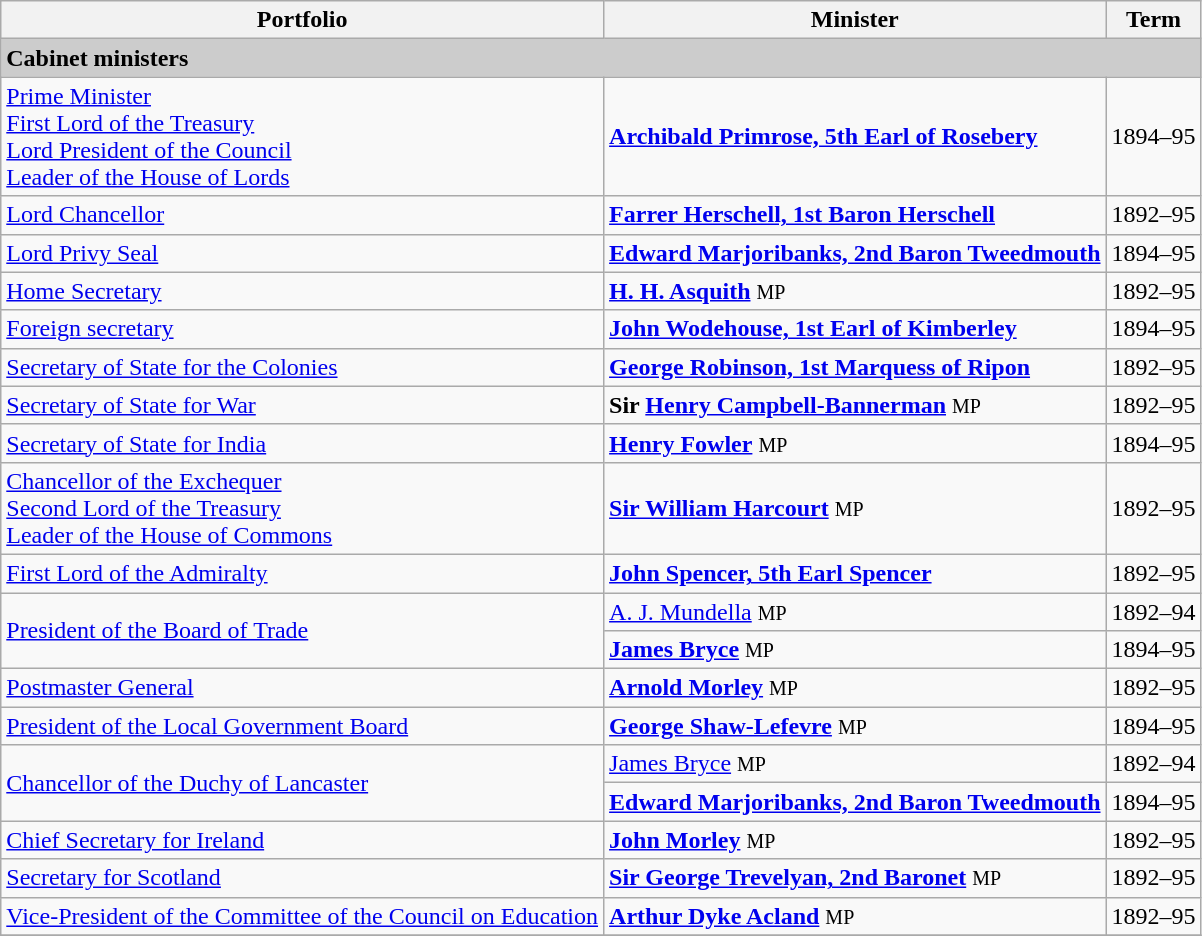<table class="wikitable">
<tr>
<th>Portfolio</th>
<th>Minister</th>
<th>Term</th>
</tr>
<tr>
<td style="background:#cccccc;" colspan="4"><strong>Cabinet ministers</strong></td>
</tr>
<tr>
<td><a href='#'>Prime Minister</a><br><a href='#'>First Lord of the Treasury</a><br><a href='#'>Lord President of the Council</a><br><a href='#'>Leader of the House of Lords</a></td>
<td><strong><a href='#'>Archibald Primrose, 5th Earl of Rosebery</a></strong></td>
<td>1894–95</td>
</tr>
<tr>
<td><a href='#'>Lord Chancellor</a></td>
<td><strong><a href='#'>Farrer Herschell, 1st Baron Herschell</a></strong></td>
<td>1892–95</td>
</tr>
<tr>
<td><a href='#'>Lord Privy Seal</a></td>
<td><strong><a href='#'>Edward Marjoribanks, 2nd Baron Tweedmouth</a></strong></td>
<td>1894–95</td>
</tr>
<tr>
<td><a href='#'>Home Secretary</a></td>
<td><strong><a href='#'>H. H. Asquith</a></strong> <small>MP</small></td>
<td>1892–95</td>
</tr>
<tr>
<td><a href='#'>Foreign secretary</a></td>
<td><strong><a href='#'>John Wodehouse, 1st Earl of Kimberley</a></strong></td>
<td>1894–95</td>
</tr>
<tr>
<td><a href='#'>Secretary of State for the Colonies</a></td>
<td><strong><a href='#'>George Robinson, 1st Marquess of Ripon</a></strong></td>
<td>1892–95</td>
</tr>
<tr>
<td><a href='#'>Secretary of State for War</a></td>
<td><strong>Sir <a href='#'>Henry Campbell-Bannerman</a></strong> <small>MP</small></td>
<td>1892–95</td>
</tr>
<tr>
<td><a href='#'>Secretary of State for India</a></td>
<td><strong><a href='#'>Henry Fowler</a></strong> <small>MP</small></td>
<td>1894–95</td>
</tr>
<tr>
<td><a href='#'>Chancellor of the Exchequer</a><br><a href='#'>Second Lord of the Treasury</a><br><a href='#'>Leader of the House of Commons</a></td>
<td><strong><a href='#'>Sir William Harcourt</a></strong> <small>MP</small></td>
<td>1892–95</td>
</tr>
<tr>
<td><a href='#'>First Lord of the Admiralty</a></td>
<td><strong><a href='#'>John Spencer, 5th Earl Spencer</a></strong></td>
<td>1892–95</td>
</tr>
<tr>
<td rowspan="2"><a href='#'>President of the Board of Trade</a></td>
<td><a href='#'>A. J. Mundella</a> <small>MP</small></td>
<td>1892–94</td>
</tr>
<tr>
<td><strong><a href='#'>James Bryce</a></strong> <small>MP</small></td>
<td>1894–95</td>
</tr>
<tr>
<td><a href='#'>Postmaster General</a></td>
<td><strong><a href='#'>Arnold Morley</a></strong> <small>MP</small></td>
<td>1892–95</td>
</tr>
<tr>
<td><a href='#'>President of the Local Government Board</a></td>
<td><strong><a href='#'>George Shaw-Lefevre</a></strong> <small>MP</small></td>
<td>1894–95</td>
</tr>
<tr>
<td rowspan="2"><a href='#'>Chancellor of the Duchy of Lancaster</a></td>
<td><a href='#'>James Bryce</a> <small>MP</small></td>
<td>1892–94</td>
</tr>
<tr>
<td><strong><a href='#'>Edward Marjoribanks, 2nd Baron Tweedmouth</a></strong></td>
<td>1894–95</td>
</tr>
<tr>
<td><a href='#'>Chief Secretary for Ireland</a></td>
<td><strong><a href='#'>John Morley</a></strong> <small>MP</small></td>
<td>1892–95</td>
</tr>
<tr>
<td><a href='#'>Secretary for Scotland</a></td>
<td><strong><a href='#'>Sir George Trevelyan, 2nd Baronet</a></strong> <small>MP</small></td>
<td>1892–95</td>
</tr>
<tr>
<td><a href='#'>Vice-President of the Committee of the Council on Education</a></td>
<td><strong><a href='#'>Arthur Dyke Acland</a></strong> <small>MP</small></td>
<td>1892–95</td>
</tr>
<tr>
</tr>
</table>
